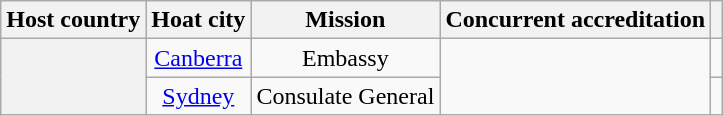<table class="wikitable plainrowheaders" style="text-align:center;">
<tr>
<th scope="col">Host country</th>
<th scope="col">Hoat city</th>
<th scope="col">Mission</th>
<th scope="col">Concurrent accreditation</th>
<th scope="col"></th>
</tr>
<tr>
<th scope="row" rowspan="2"></th>
<td><a href='#'>Canberra</a></td>
<td>Embassy</td>
<td rowspan="2"></td>
<td></td>
</tr>
<tr>
<td><a href='#'>Sydney</a></td>
<td>Consulate General</td>
<td></td>
</tr>
</table>
